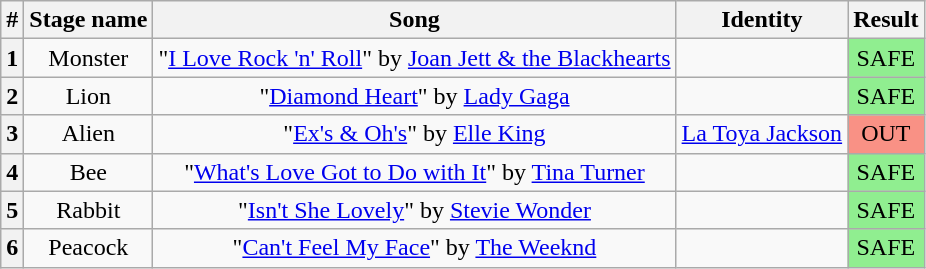<table class="wikitable plainrowheaders" style="text-align: center;">
<tr>
<th>#</th>
<th>Stage name</th>
<th>Song</th>
<th>Identity</th>
<th>Result</th>
</tr>
<tr>
<th>1</th>
<td>Monster</td>
<td>"<a href='#'>I Love Rock 'n' Roll</a>" by <a href='#'>Joan Jett & the Blackhearts</a></td>
<td></td>
<td bgcolor=lightgreen>SAFE</td>
</tr>
<tr>
<th>2</th>
<td>Lion</td>
<td>"<a href='#'>Diamond Heart</a>" by <a href='#'>Lady Gaga</a></td>
<td></td>
<td bgcolor=lightgreen>SAFE</td>
</tr>
<tr>
<th>3</th>
<td>Alien</td>
<td>"<a href='#'>Ex's & Oh's</a>" by <a href='#'>Elle King</a></td>
<td><a href='#'>La Toya Jackson</a></td>
<td bgcolor=#F99185>OUT</td>
</tr>
<tr>
<th>4</th>
<td>Bee</td>
<td>"<a href='#'>What's Love Got to Do with It</a>" by <a href='#'>Tina Turner</a></td>
<td></td>
<td bgcolor=lightgreen>SAFE</td>
</tr>
<tr>
<th>5</th>
<td>Rabbit</td>
<td>"<a href='#'>Isn't She Lovely</a>" by <a href='#'>Stevie Wonder</a></td>
<td></td>
<td bgcolor=lightgreen>SAFE</td>
</tr>
<tr>
<th>6</th>
<td>Peacock</td>
<td>"<a href='#'>Can't Feel My Face</a>" by <a href='#'>The Weeknd</a></td>
<td></td>
<td bgcolor=lightgreen>SAFE</td>
</tr>
</table>
